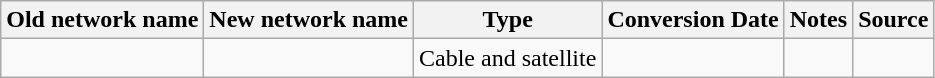<table class="wikitable">
<tr>
<th>Old network name</th>
<th>New network name</th>
<th>Type</th>
<th>Conversion Date</th>
<th>Notes</th>
<th>Source</th>
</tr>
<tr>
<td><a href='#'></a></td>
<td></td>
<td>Cable and satellite</td>
<td></td>
<td></td>
<td></td>
</tr>
</table>
